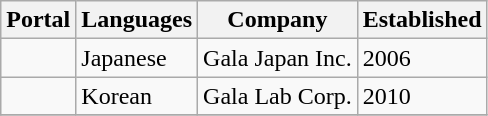<table class="wikitable sortable">
<tr>
<th>Portal</th>
<th>Languages</th>
<th>Company</th>
<th>Established</th>
</tr>
<tr>
<td></td>
<td>Japanese</td>
<td>Gala Japan Inc.</td>
<td>2006</td>
</tr>
<tr>
<td></td>
<td>Korean</td>
<td>Gala Lab Corp.</td>
<td>2010</td>
</tr>
<tr>
</tr>
</table>
